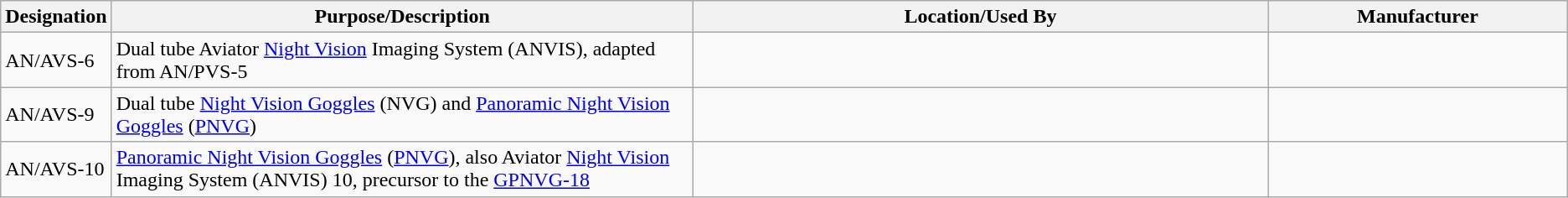<table class="wikitable sortable">
<tr>
<th scope="col">Designation</th>
<th scope="col" style="width: 500px;">Purpose/Description</th>
<th scope="col" style="width: 500px;">Location/Used By</th>
<th scope="col" style="width: 250px;">Manufacturer</th>
</tr>
<tr>
<td>AN/AVS-6</td>
<td>Dual tube Aviator <a href='#'>Night Vision</a> Imaging System (ANVIS), adapted from AN/PVS-5</td>
<td></td>
<td></td>
</tr>
<tr>
<td>AN/AVS-9</td>
<td>Dual tube <a href='#'>Night Vision Goggles</a> (NVG) and <a href='#'>Panoramic Night Vision Goggles</a> (<a href='#'>PNVG</a>)</td>
<td></td>
<td></td>
</tr>
<tr>
<td>AN/AVS-10</td>
<td><a href='#'>Panoramic Night Vision Goggles</a> (<a href='#'>PNVG</a>), also Aviator <a href='#'>Night Vision</a> Imaging System (ANVIS) 10, precursor to the <a href='#'>GPNVG-18</a></td>
<td></td>
<td></td>
</tr>
</table>
